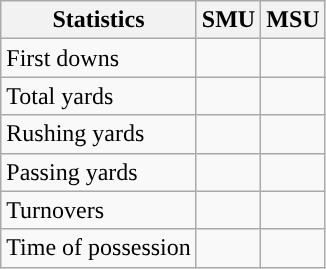<table class="wikitable" style="float:left">
<tr>
<th>Statistics</th>
<th>SMU</th>
<th>MSU</th>
</tr>
<tr>
<td>First downs</td>
<td></td>
<td></td>
</tr>
<tr>
<td>Total yards</td>
<td></td>
<td></td>
</tr>
<tr>
<td>Rushing yards</td>
<td></td>
<td></td>
</tr>
<tr>
<td>Passing yards</td>
<td></td>
<td></td>
</tr>
<tr>
<td>Turnovers</td>
<td></td>
<td></td>
</tr>
<tr>
<td>Time of possession</td>
<td></td>
<td></td>
</tr>
</table>
